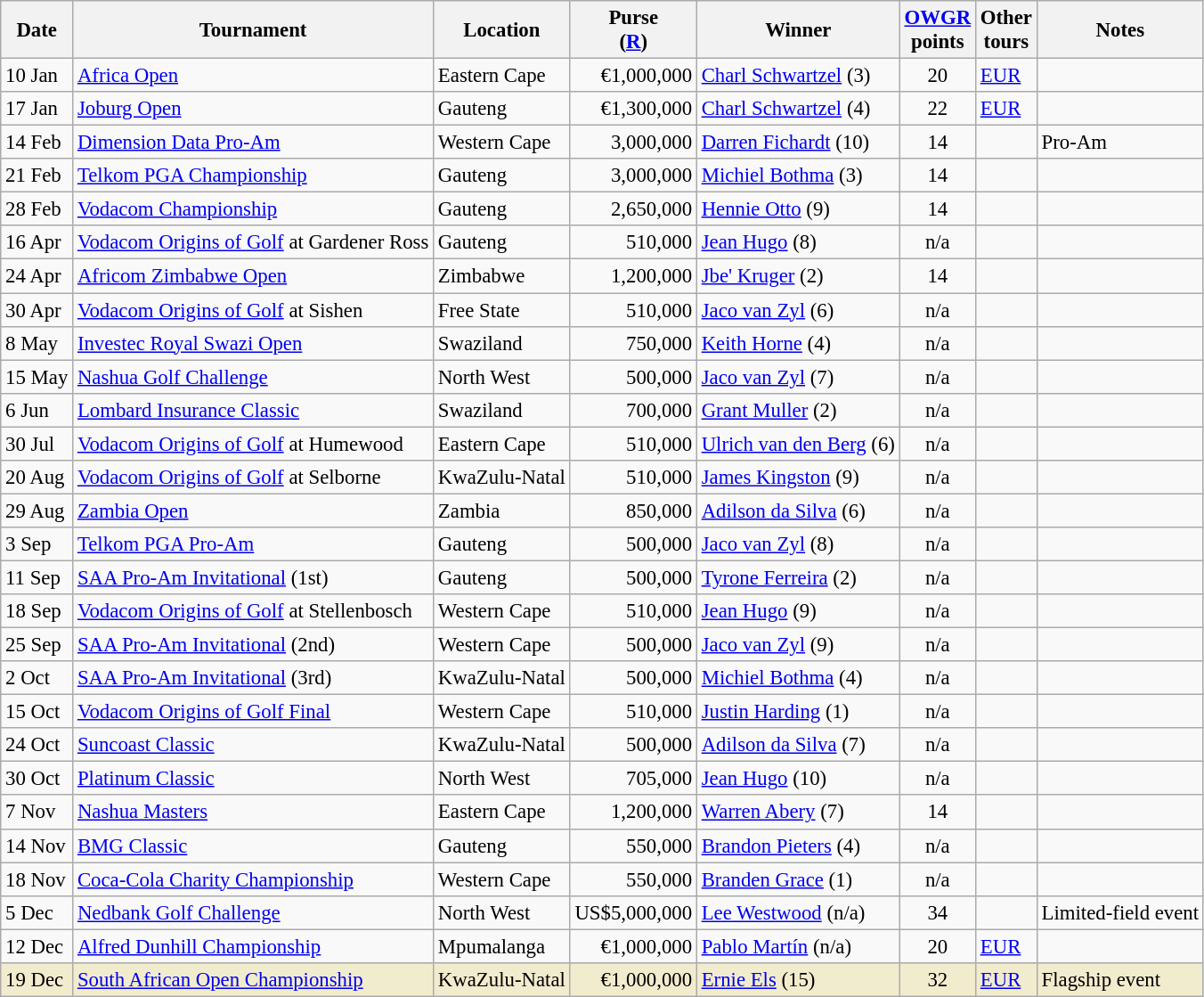<table class="wikitable" style="font-size:95%">
<tr>
<th>Date</th>
<th>Tournament</th>
<th>Location</th>
<th>Purse<br>(<a href='#'>R</a>)</th>
<th>Winner</th>
<th><a href='#'>OWGR</a><br>points</th>
<th>Other<br>tours</th>
<th>Notes</th>
</tr>
<tr>
<td>10 Jan</td>
<td><a href='#'>Africa Open</a></td>
<td>Eastern Cape</td>
<td align=right>€1,000,000</td>
<td> <a href='#'>Charl Schwartzel</a> (3)</td>
<td align=center>20</td>
<td><a href='#'>EUR</a></td>
<td></td>
</tr>
<tr>
<td>17 Jan</td>
<td><a href='#'>Joburg Open</a></td>
<td>Gauteng</td>
<td align=right>€1,300,000</td>
<td> <a href='#'>Charl Schwartzel</a> (4)</td>
<td align=center>22</td>
<td><a href='#'>EUR</a></td>
<td></td>
</tr>
<tr>
<td>14 Feb</td>
<td><a href='#'>Dimension Data Pro-Am</a></td>
<td>Western Cape</td>
<td align=right>3,000,000</td>
<td> <a href='#'>Darren Fichardt</a> (10)</td>
<td align=center>14</td>
<td></td>
<td>Pro-Am</td>
</tr>
<tr>
<td>21 Feb</td>
<td><a href='#'>Telkom PGA Championship</a></td>
<td>Gauteng</td>
<td align=right>3,000,000</td>
<td> <a href='#'>Michiel Bothma</a> (3)</td>
<td align=center>14</td>
<td></td>
<td></td>
</tr>
<tr>
<td>28 Feb</td>
<td><a href='#'>Vodacom Championship</a></td>
<td>Gauteng</td>
<td align=right>2,650,000</td>
<td> <a href='#'>Hennie Otto</a> (9)</td>
<td align=center>14</td>
<td></td>
<td></td>
</tr>
<tr>
<td>16 Apr</td>
<td><a href='#'>Vodacom Origins of Golf</a> at Gardener Ross</td>
<td>Gauteng</td>
<td align=right>510,000</td>
<td> <a href='#'>Jean Hugo</a> (8)</td>
<td align=center>n/a</td>
<td></td>
<td></td>
</tr>
<tr>
<td>24 Apr</td>
<td><a href='#'>Africom Zimbabwe Open</a></td>
<td>Zimbabwe</td>
<td align=right>1,200,000</td>
<td> <a href='#'>Jbe' Kruger</a> (2)</td>
<td align=center>14</td>
<td></td>
<td></td>
</tr>
<tr>
<td>30 Apr</td>
<td><a href='#'>Vodacom Origins of Golf</a> at Sishen</td>
<td>Free State</td>
<td align=right>510,000</td>
<td> <a href='#'>Jaco van Zyl</a> (6)</td>
<td align=center>n/a</td>
<td></td>
<td></td>
</tr>
<tr>
<td>8 May</td>
<td><a href='#'>Investec Royal Swazi Open</a></td>
<td>Swaziland</td>
<td align=right>750,000</td>
<td> <a href='#'>Keith Horne</a> (4)</td>
<td align=center>n/a</td>
<td></td>
<td></td>
</tr>
<tr>
<td>15 May</td>
<td><a href='#'>Nashua Golf Challenge</a></td>
<td>North West</td>
<td align=right>500,000</td>
<td> <a href='#'>Jaco van Zyl</a> (7)</td>
<td align=center>n/a</td>
<td></td>
<td></td>
</tr>
<tr>
<td>6 Jun</td>
<td><a href='#'>Lombard Insurance Classic</a></td>
<td>Swaziland</td>
<td align=right>700,000</td>
<td> <a href='#'>Grant Muller</a> (2)</td>
<td align=center>n/a</td>
<td></td>
<td></td>
</tr>
<tr>
<td>30 Jul</td>
<td><a href='#'>Vodacom Origins of Golf</a> at Humewood</td>
<td>Eastern Cape</td>
<td align=right>510,000</td>
<td> <a href='#'>Ulrich van den Berg</a> (6)</td>
<td align=center>n/a</td>
<td></td>
<td></td>
</tr>
<tr>
<td>20 Aug</td>
<td><a href='#'>Vodacom Origins of Golf</a> at Selborne</td>
<td>KwaZulu-Natal</td>
<td align=right>510,000</td>
<td> <a href='#'>James Kingston</a> (9)</td>
<td align=center>n/a</td>
<td></td>
<td></td>
</tr>
<tr>
<td>29 Aug</td>
<td><a href='#'>Zambia Open</a></td>
<td>Zambia</td>
<td align=right>850,000</td>
<td> <a href='#'>Adilson da Silva</a> (6)</td>
<td align=center>n/a</td>
<td></td>
<td></td>
</tr>
<tr>
<td>3 Sep</td>
<td><a href='#'>Telkom PGA Pro-Am</a></td>
<td>Gauteng</td>
<td align=right>500,000</td>
<td> <a href='#'>Jaco van Zyl</a> (8)</td>
<td align=center>n/a</td>
<td></td>
<td></td>
</tr>
<tr>
<td>11 Sep</td>
<td><a href='#'>SAA Pro-Am Invitational</a> (1st)</td>
<td>Gauteng</td>
<td align=right>500,000</td>
<td> <a href='#'>Tyrone Ferreira</a> (2)</td>
<td align=center>n/a</td>
<td></td>
<td></td>
</tr>
<tr>
<td>18 Sep</td>
<td><a href='#'>Vodacom Origins of Golf</a> at Stellenbosch</td>
<td>Western Cape</td>
<td align=right>510,000</td>
<td> <a href='#'>Jean Hugo</a> (9)</td>
<td align=center>n/a</td>
<td></td>
<td></td>
</tr>
<tr>
<td>25 Sep</td>
<td><a href='#'>SAA Pro-Am Invitational</a> (2nd)</td>
<td>Western Cape</td>
<td align=right>500,000</td>
<td> <a href='#'>Jaco van Zyl</a> (9)</td>
<td align=center>n/a</td>
<td></td>
<td></td>
</tr>
<tr>
<td>2 Oct</td>
<td><a href='#'>SAA Pro-Am Invitational</a> (3rd)</td>
<td>KwaZulu-Natal</td>
<td align=right>500,000</td>
<td> <a href='#'>Michiel Bothma</a> (4)</td>
<td align=center>n/a</td>
<td></td>
<td></td>
</tr>
<tr>
<td>15 Oct</td>
<td><a href='#'>Vodacom Origins of Golf Final</a></td>
<td>Western Cape</td>
<td align=right>510,000</td>
<td> <a href='#'>Justin Harding</a> (1)</td>
<td align=center>n/a</td>
<td></td>
<td></td>
</tr>
<tr>
<td>24 Oct</td>
<td><a href='#'>Suncoast Classic</a></td>
<td>KwaZulu-Natal</td>
<td align=right>500,000</td>
<td> <a href='#'>Adilson da Silva</a> (7)</td>
<td align=center>n/a</td>
<td></td>
<td></td>
</tr>
<tr>
<td>30 Oct</td>
<td><a href='#'>Platinum Classic</a></td>
<td>North West</td>
<td align=right>705,000</td>
<td> <a href='#'>Jean Hugo</a> (10)</td>
<td align=center>n/a</td>
<td></td>
<td></td>
</tr>
<tr>
<td>7 Nov</td>
<td><a href='#'>Nashua Masters</a></td>
<td>Eastern Cape</td>
<td align=right>1,200,000</td>
<td> <a href='#'>Warren Abery</a> (7)</td>
<td align=center>14</td>
<td></td>
<td></td>
</tr>
<tr>
<td>14 Nov</td>
<td><a href='#'>BMG Classic</a></td>
<td>Gauteng</td>
<td align=right>550,000</td>
<td> <a href='#'>Brandon Pieters</a> (4)</td>
<td align=center>n/a</td>
<td></td>
<td></td>
</tr>
<tr>
<td>18 Nov</td>
<td><a href='#'>Coca-Cola Charity Championship</a></td>
<td>Western Cape</td>
<td align=right>550,000</td>
<td> <a href='#'>Branden Grace</a> (1)</td>
<td align=center>n/a</td>
<td></td>
<td></td>
</tr>
<tr>
<td>5 Dec</td>
<td><a href='#'>Nedbank Golf Challenge</a></td>
<td>North West</td>
<td align=right>US$5,000,000</td>
<td> <a href='#'>Lee Westwood</a> (n/a)</td>
<td align=center>34</td>
<td></td>
<td>Limited-field event</td>
</tr>
<tr>
<td>12 Dec</td>
<td><a href='#'>Alfred Dunhill Championship</a></td>
<td>Mpumalanga</td>
<td align=right>€1,000,000</td>
<td> <a href='#'>Pablo Martín</a> (n/a)</td>
<td align=center>20</td>
<td><a href='#'>EUR</a></td>
<td></td>
</tr>
<tr style="background:#f2ecce;">
<td>19 Dec</td>
<td><a href='#'>South African Open Championship</a></td>
<td>KwaZulu-Natal</td>
<td align=right>€1,000,000</td>
<td> <a href='#'>Ernie Els</a> (15)</td>
<td align=center>32</td>
<td><a href='#'>EUR</a></td>
<td>Flagship event</td>
</tr>
</table>
